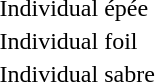<table>
<tr>
<td>Individual épée</td>
<td></td>
<td></td>
<td></td>
</tr>
<tr>
<td>Individual foil</td>
<td></td>
<td></td>
<td></td>
</tr>
<tr>
<td>Individual sabre</td>
<td></td>
<td></td>
<td></td>
</tr>
<tr>
</tr>
</table>
